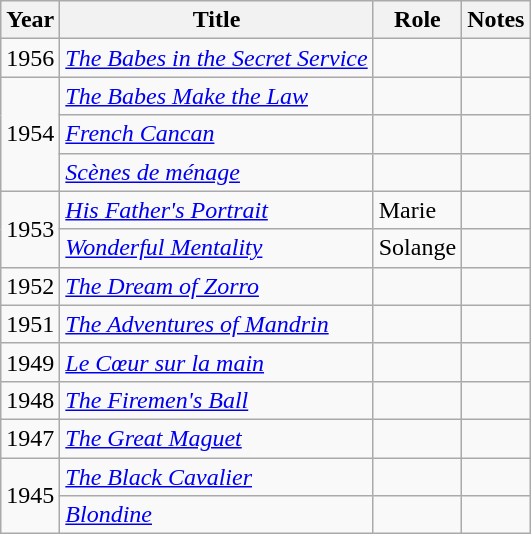<table class="wikitable sortable">
<tr>
<th>Year</th>
<th>Title</th>
<th>Role</th>
<th class="unsortable">Notes</th>
</tr>
<tr>
<td>1956</td>
<td><em><a href='#'>The Babes in the Secret Service</a></em></td>
<td></td>
<td></td>
</tr>
<tr>
<td rowspan=3>1954</td>
<td><em><a href='#'>The Babes Make the Law</a></em></td>
<td></td>
<td></td>
</tr>
<tr>
<td><em><a href='#'>French Cancan</a></em></td>
<td></td>
<td></td>
</tr>
<tr>
<td><em><a href='#'>Scènes de ménage</a></em></td>
<td></td>
<td></td>
</tr>
<tr>
<td rowspan = 2>1953</td>
<td><em><a href='#'>His Father's Portrait</a></em></td>
<td>Marie</td>
<td></td>
</tr>
<tr>
<td><em><a href='#'>Wonderful Mentality</a></em></td>
<td>Solange</td>
<td></td>
</tr>
<tr>
<td>1952</td>
<td><em><a href='#'>The Dream of Zorro</a></em></td>
<td></td>
<td></td>
</tr>
<tr>
<td>1951</td>
<td><em><a href='#'>The Adventures of Mandrin</a></em></td>
<td></td>
<td></td>
</tr>
<tr>
<td>1949</td>
<td><em><a href='#'>Le Cœur sur la main</a></em></td>
<td></td>
<td></td>
</tr>
<tr>
<td>1948</td>
<td><em><a href='#'>The Firemen's Ball</a></em></td>
<td></td>
<td></td>
</tr>
<tr>
<td>1947</td>
<td><em><a href='#'>The Great Maguet</a></em></td>
<td></td>
<td></td>
</tr>
<tr>
<td rowspan=2>1945</td>
<td><em><a href='#'>The Black Cavalier</a></em></td>
<td></td>
<td></td>
</tr>
<tr>
<td><em><a href='#'>Blondine</a></em></td>
<td></td>
<td></td>
</tr>
</table>
